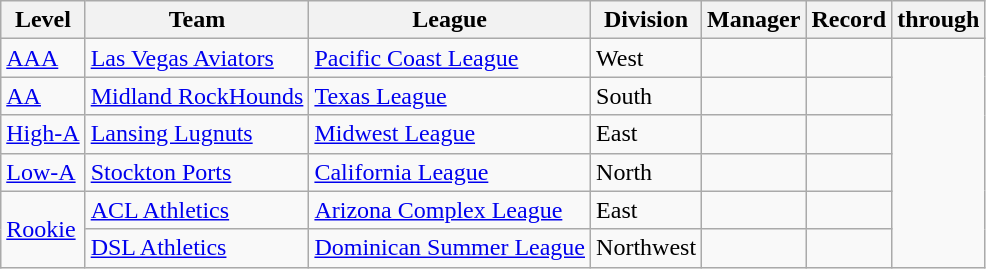<table class="wikitable" style="text-align:left">
<tr>
<th>Level</th>
<th>Team</th>
<th>League</th>
<th>Division</th>
<th>Manager</th>
<th>Record</th>
<th>through</th>
</tr>
<tr>
<td><a href='#'>AAA</a></td>
<td><a href='#'>Las Vegas Aviators</a></td>
<td><a href='#'>Pacific Coast League</a></td>
<td>West</td>
<td></td>
<td></td>
<td rowspan=6></td>
</tr>
<tr>
<td><a href='#'>AA</a></td>
<td><a href='#'>Midland RockHounds</a></td>
<td><a href='#'>Texas League</a></td>
<td>South</td>
<td></td>
<td></td>
</tr>
<tr>
<td><a href='#'>High-A</a></td>
<td><a href='#'>Lansing Lugnuts</a></td>
<td><a href='#'>Midwest League</a></td>
<td>East</td>
<td></td>
<td></td>
</tr>
<tr>
<td><a href='#'>Low-A</a></td>
<td><a href='#'>Stockton Ports</a></td>
<td><a href='#'>California League</a></td>
<td>North</td>
<td></td>
<td></td>
</tr>
<tr>
<td rowspan=2><a href='#'>Rookie</a></td>
<td><a href='#'>ACL Athletics</a></td>
<td><a href='#'>Arizona Complex League</a></td>
<td>East</td>
<td></td>
<td></td>
</tr>
<tr>
<td><a href='#'>DSL Athletics</a></td>
<td><a href='#'>Dominican Summer League</a></td>
<td>Northwest</td>
<td></td>
<td></td>
</tr>
</table>
